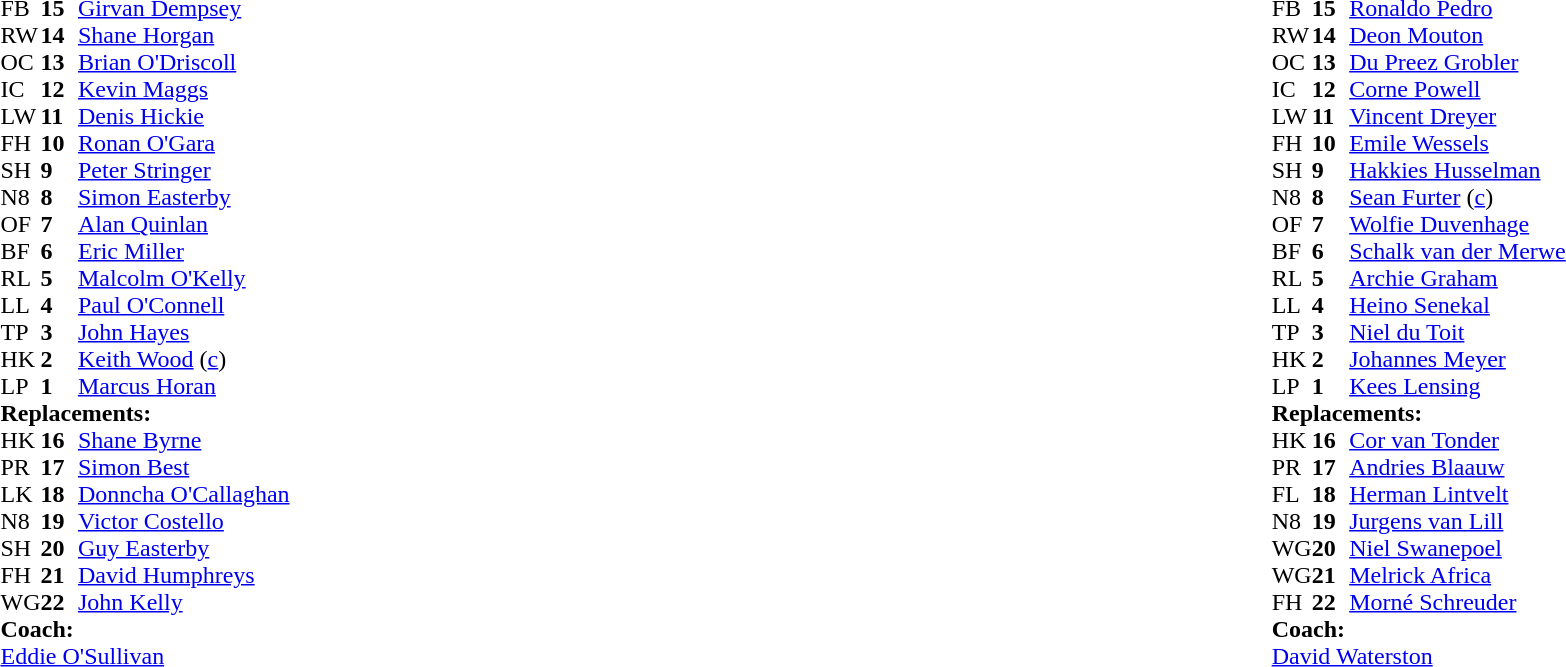<table style="width:100%">
<tr>
<td style="vertical-align:top;width:50%"><br><table cellspacing="0" cellpadding="0">
<tr>
<th width="25"></th>
<th width="25"></th>
</tr>
<tr>
<td>FB</td>
<td><strong>15</strong></td>
<td><a href='#'>Girvan Dempsey</a></td>
</tr>
<tr>
<td>RW</td>
<td><strong>14</strong></td>
<td><a href='#'>Shane Horgan</a></td>
</tr>
<tr>
<td>OC</td>
<td><strong>13</strong></td>
<td><a href='#'>Brian O'Driscoll</a></td>
</tr>
<tr>
<td>IC</td>
<td><strong>12</strong></td>
<td><a href='#'>Kevin Maggs</a></td>
</tr>
<tr>
<td>LW</td>
<td><strong>11</strong></td>
<td><a href='#'>Denis Hickie</a></td>
</tr>
<tr>
<td>FH</td>
<td><strong>10</strong></td>
<td><a href='#'>Ronan O'Gara</a></td>
</tr>
<tr>
<td>SH</td>
<td><strong>9</strong></td>
<td><a href='#'>Peter Stringer</a></td>
</tr>
<tr>
<td>N8</td>
<td><strong>8</strong></td>
<td><a href='#'>Simon Easterby</a></td>
</tr>
<tr>
<td>OF</td>
<td><strong>7</strong></td>
<td><a href='#'>Alan Quinlan</a></td>
</tr>
<tr>
<td>BF</td>
<td><strong>6</strong></td>
<td><a href='#'>Eric Miller</a></td>
</tr>
<tr>
<td>RL</td>
<td><strong>5</strong></td>
<td><a href='#'>Malcolm O'Kelly</a></td>
</tr>
<tr>
<td>LL</td>
<td><strong>4</strong></td>
<td><a href='#'>Paul O'Connell</a></td>
</tr>
<tr>
<td>TP</td>
<td><strong>3</strong></td>
<td><a href='#'>John Hayes</a></td>
</tr>
<tr>
<td>HK</td>
<td><strong>2</strong></td>
<td><a href='#'>Keith Wood</a> (<a href='#'>c</a>)</td>
</tr>
<tr>
<td>LP</td>
<td><strong>1</strong></td>
<td><a href='#'>Marcus Horan</a></td>
</tr>
<tr>
<td colspan="3"><strong>Replacements:</strong></td>
</tr>
<tr>
<td>HK</td>
<td><strong>16</strong></td>
<td><a href='#'>Shane Byrne</a></td>
</tr>
<tr>
<td>PR</td>
<td><strong>17</strong></td>
<td><a href='#'>Simon Best</a></td>
</tr>
<tr>
<td>LK</td>
<td><strong>18</strong></td>
<td><a href='#'>Donncha O'Callaghan</a></td>
</tr>
<tr>
<td>N8</td>
<td><strong>19</strong></td>
<td><a href='#'>Victor Costello</a></td>
</tr>
<tr>
<td>SH</td>
<td><strong>20</strong></td>
<td><a href='#'>Guy Easterby</a></td>
</tr>
<tr>
<td>FH</td>
<td><strong>21</strong></td>
<td><a href='#'>David Humphreys</a></td>
</tr>
<tr>
<td>WG</td>
<td><strong>22</strong></td>
<td><a href='#'>John Kelly</a></td>
</tr>
<tr>
<td colspan="3"><strong>Coach:</strong></td>
</tr>
<tr>
<td colspan="3"><a href='#'>Eddie O'Sullivan</a></td>
</tr>
</table>
</td>
<td style="vertical-align:top"></td>
<td style="vertical-align:top;width:50%"><br><table cellspacing="0" cellpadding="0" style="margin:auto">
<tr>
<th width="25"></th>
<th width="25"></th>
</tr>
<tr>
<td>FB</td>
<td><strong>15</strong></td>
<td><a href='#'>Ronaldo Pedro</a></td>
</tr>
<tr>
<td>RW</td>
<td><strong>14</strong></td>
<td><a href='#'>Deon Mouton</a></td>
</tr>
<tr>
<td>OC</td>
<td><strong>13</strong></td>
<td><a href='#'>Du Preez Grobler</a></td>
</tr>
<tr>
<td>IC</td>
<td><strong>12</strong></td>
<td><a href='#'>Corne Powell</a></td>
</tr>
<tr>
<td>LW</td>
<td><strong>11</strong></td>
<td><a href='#'>Vincent Dreyer</a></td>
</tr>
<tr>
<td>FH</td>
<td><strong>10</strong></td>
<td><a href='#'>Emile Wessels</a></td>
</tr>
<tr>
<td>SH</td>
<td><strong>9</strong></td>
<td><a href='#'>Hakkies Husselman</a></td>
</tr>
<tr>
<td>N8</td>
<td><strong>8</strong></td>
<td><a href='#'>Sean Furter</a> (<a href='#'>c</a>)</td>
</tr>
<tr>
<td>OF</td>
<td><strong>7</strong></td>
<td><a href='#'>Wolfie Duvenhage</a></td>
</tr>
<tr>
<td>BF</td>
<td><strong>6</strong></td>
<td><a href='#'>Schalk van der Merwe</a></td>
</tr>
<tr>
<td>RL</td>
<td><strong>5</strong></td>
<td><a href='#'>Archie Graham</a></td>
</tr>
<tr>
<td>LL</td>
<td><strong>4</strong></td>
<td><a href='#'>Heino Senekal</a></td>
</tr>
<tr>
<td>TP</td>
<td><strong>3</strong></td>
<td><a href='#'>Niel du Toit</a></td>
</tr>
<tr>
<td>HK</td>
<td><strong>2</strong></td>
<td><a href='#'>Johannes Meyer</a></td>
</tr>
<tr>
<td>LP</td>
<td><strong>1</strong></td>
<td><a href='#'>Kees Lensing</a></td>
</tr>
<tr>
<td colspan="3"><strong>Replacements:</strong></td>
</tr>
<tr>
<td>HK</td>
<td><strong>16</strong></td>
<td><a href='#'>Cor van Tonder</a></td>
</tr>
<tr>
<td>PR</td>
<td><strong>17</strong></td>
<td><a href='#'>Andries Blaauw</a></td>
</tr>
<tr>
<td>FL</td>
<td><strong>18</strong></td>
<td><a href='#'>Herman Lintvelt</a></td>
</tr>
<tr>
<td>N8</td>
<td><strong>19</strong></td>
<td><a href='#'>Jurgens van Lill</a></td>
</tr>
<tr>
<td>WG</td>
<td><strong>20</strong></td>
<td><a href='#'>Niel Swanepoel</a></td>
</tr>
<tr>
<td>WG</td>
<td><strong>21</strong></td>
<td><a href='#'>Melrick Africa</a></td>
</tr>
<tr>
<td>FH</td>
<td><strong>22</strong></td>
<td><a href='#'>Morné Schreuder</a></td>
</tr>
<tr>
<td colspan="3"><strong>Coach:</strong></td>
</tr>
<tr>
<td colspan="3"> <a href='#'>David Waterston</a></td>
</tr>
</table>
</td>
</tr>
</table>
